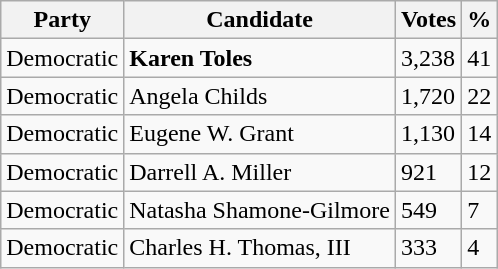<table class="wikitable">
<tr>
<th>Party</th>
<th>Candidate</th>
<th>Votes</th>
<th>%</th>
</tr>
<tr>
<td>Democratic</td>
<td><strong>Karen Toles</strong></td>
<td>3,238</td>
<td>41</td>
</tr>
<tr>
<td>Democratic</td>
<td>Angela Childs</td>
<td>1,720</td>
<td>22</td>
</tr>
<tr>
<td>Democratic</td>
<td>Eugene W. Grant</td>
<td>1,130</td>
<td>14</td>
</tr>
<tr>
<td>Democratic</td>
<td>Darrell A. Miller</td>
<td>921</td>
<td>12</td>
</tr>
<tr>
<td>Democratic</td>
<td>Natasha Shamone-Gilmore</td>
<td>549</td>
<td>7</td>
</tr>
<tr>
<td>Democratic</td>
<td>Charles H. Thomas, III</td>
<td>333</td>
<td>4</td>
</tr>
</table>
